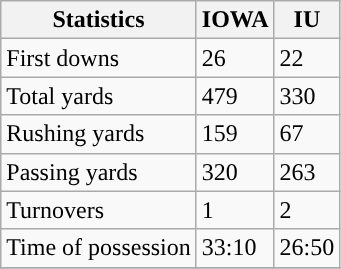<table class="wikitable">
<tr>
<th>Statistics</th>
<th>IOWA</th>
<th>IU</th>
</tr>
<tr>
<td>First downs</td>
<td>26</td>
<td>22</td>
</tr>
<tr>
<td>Total yards</td>
<td>479</td>
<td>330</td>
</tr>
<tr>
<td>Rushing yards</td>
<td>159</td>
<td>67</td>
</tr>
<tr>
<td>Passing yards</td>
<td>320</td>
<td>263</td>
</tr>
<tr>
<td>Turnovers</td>
<td>1</td>
<td>2</td>
</tr>
<tr>
<td>Time of possession</td>
<td>33:10</td>
<td>26:50</td>
</tr>
<tr>
</tr>
</table>
